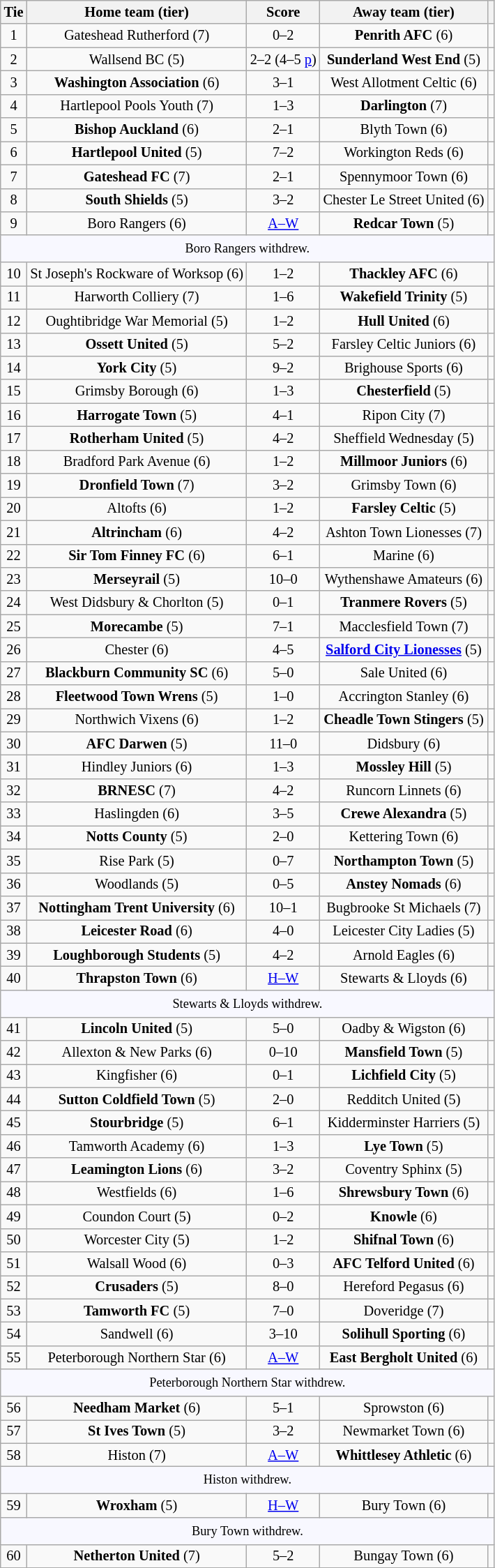<table class="wikitable" style="text-align:center; font-size:85%">
<tr>
<th>Tie</th>
<th>Home team (tier)</th>
<th>Score</th>
<th>Away team (tier)</th>
<th></th>
</tr>
<tr>
<td>1</td>
<td>Gateshead Rutherford (7)</td>
<td>0–2</td>
<td><strong>Penrith AFC</strong> (6)</td>
<td></td>
</tr>
<tr>
<td>2</td>
<td>Wallsend BC (5)</td>
<td>2–2 (4–5 <a href='#'>p</a>)</td>
<td><strong>Sunderland West End</strong> (5)</td>
<td></td>
</tr>
<tr>
<td>3</td>
<td><strong>Washington Association</strong> (6)</td>
<td>3–1</td>
<td>West Allotment Celtic (6)</td>
<td></td>
</tr>
<tr>
<td>4</td>
<td>Hartlepool Pools Youth (7)</td>
<td>1–3</td>
<td><strong>Darlington</strong> (7)</td>
<td></td>
</tr>
<tr>
<td>5</td>
<td><strong>Bishop Auckland</strong> (6)</td>
<td>2–1</td>
<td>Blyth Town (6)</td>
<td></td>
</tr>
<tr>
<td>6</td>
<td><strong>Hartlepool United</strong> (5)</td>
<td>7–2</td>
<td>Workington Reds (6)</td>
<td></td>
</tr>
<tr>
<td>7</td>
<td><strong>Gateshead FC</strong> (7)</td>
<td>2–1</td>
<td>Spennymoor Town (6)</td>
<td></td>
</tr>
<tr>
<td>8</td>
<td><strong>South Shields</strong> (5)</td>
<td>3–2</td>
<td>Chester Le Street United (6)</td>
<td></td>
</tr>
<tr>
<td>9</td>
<td>Boro Rangers (6)</td>
<td><a href='#'>A–W</a></td>
<td><strong>Redcar Town</strong> (5)</td>
<td></td>
</tr>
<tr>
<td colspan="5" style="background:GhostWhite; height:20px; text-align:center; font-size:90%">Boro Rangers withdrew.</td>
</tr>
<tr>
<td>10</td>
<td>St Joseph's Rockware of Worksop (6)</td>
<td>1–2</td>
<td><strong>Thackley AFC</strong> (6)</td>
<td></td>
</tr>
<tr>
<td>11</td>
<td>Harworth Colliery (7)</td>
<td>1–6</td>
<td><strong>Wakefield Trinity</strong> (5)</td>
<td></td>
</tr>
<tr>
<td>12</td>
<td>Oughtibridge War Memorial (5)</td>
<td>1–2</td>
<td><strong>Hull United</strong> (6)</td>
<td></td>
</tr>
<tr>
<td>13</td>
<td><strong>Ossett United</strong> (5)</td>
<td>5–2</td>
<td>Farsley Celtic Juniors (6)</td>
<td></td>
</tr>
<tr>
<td>14</td>
<td><strong>York City</strong> (5)</td>
<td>9–2</td>
<td>Brighouse Sports (6)</td>
<td></td>
</tr>
<tr>
<td>15</td>
<td>Grimsby Borough (6)</td>
<td>1–3</td>
<td><strong>Chesterfield</strong> (5)</td>
<td></td>
</tr>
<tr>
<td>16</td>
<td><strong>Harrogate Town</strong> (5)</td>
<td>4–1</td>
<td>Ripon City (7)</td>
<td></td>
</tr>
<tr>
<td>17</td>
<td><strong>Rotherham United</strong> (5)</td>
<td>4–2</td>
<td>Sheffield Wednesday (5)</td>
<td></td>
</tr>
<tr>
<td>18</td>
<td>Bradford Park Avenue (6)</td>
<td>1–2</td>
<td><strong>Millmoor Juniors</strong> (6)</td>
<td></td>
</tr>
<tr>
<td>19</td>
<td><strong>Dronfield Town</strong> (7)</td>
<td>3–2</td>
<td>Grimsby Town (6)</td>
<td></td>
</tr>
<tr>
<td>20</td>
<td>Altofts (6)</td>
<td>1–2</td>
<td><strong>Farsley Celtic</strong> (5)</td>
<td></td>
</tr>
<tr>
<td>21</td>
<td><strong>Altrincham</strong> (6)</td>
<td>4–2</td>
<td>Ashton Town Lionesses (7)</td>
<td></td>
</tr>
<tr>
<td>22</td>
<td><strong>Sir Tom Finney FC</strong> (6)</td>
<td>6–1</td>
<td>Marine (6)</td>
<td></td>
</tr>
<tr>
<td>23</td>
<td><strong>Merseyrail</strong> (5)</td>
<td>10–0</td>
<td>Wythenshawe Amateurs (6)</td>
<td></td>
</tr>
<tr>
<td>24</td>
<td>West Didsbury & Chorlton (5)</td>
<td>0–1</td>
<td><strong>Tranmere Rovers</strong> (5)</td>
<td></td>
</tr>
<tr>
<td>25</td>
<td><strong>Morecambe</strong> (5)</td>
<td>7–1</td>
<td>Macclesfield Town (7)</td>
<td></td>
</tr>
<tr>
<td>26</td>
<td>Chester (6)</td>
<td>4–5</td>
<td><strong><a href='#'>Salford City Lionesses</a></strong> (5)</td>
<td></td>
</tr>
<tr>
<td>27</td>
<td><strong>Blackburn Community SC</strong> (6)</td>
<td>5–0</td>
<td>Sale United (6)</td>
<td></td>
</tr>
<tr>
<td>28</td>
<td><strong>Fleetwood Town Wrens</strong> (5)</td>
<td>1–0</td>
<td>Accrington Stanley (6)</td>
<td></td>
</tr>
<tr>
<td>29</td>
<td>Northwich Vixens (6)</td>
<td>1–2</td>
<td><strong>Cheadle Town Stingers</strong> (5)</td>
<td></td>
</tr>
<tr>
<td>30</td>
<td><strong>AFC Darwen</strong> (5)</td>
<td>11–0</td>
<td>Didsbury (6)</td>
<td></td>
</tr>
<tr>
<td>31</td>
<td>Hindley Juniors (6)</td>
<td>1–3</td>
<td><strong>Mossley Hill</strong> (5)</td>
<td></td>
</tr>
<tr>
<td>32</td>
<td><strong>BRNESC</strong> (7)</td>
<td>4–2</td>
<td>Runcorn Linnets (6)</td>
<td></td>
</tr>
<tr>
<td>33</td>
<td>Haslingden (6)</td>
<td>3–5</td>
<td><strong>Crewe Alexandra</strong> (5)</td>
<td></td>
</tr>
<tr>
<td>34</td>
<td><strong>Notts County</strong> (5)</td>
<td>2–0</td>
<td>Kettering Town (6)</td>
<td></td>
</tr>
<tr>
<td>35</td>
<td>Rise Park (5)</td>
<td>0–7</td>
<td><strong>Northampton Town</strong> (5)</td>
<td></td>
</tr>
<tr>
<td>36</td>
<td>Woodlands (5)</td>
<td>0–5</td>
<td><strong>Anstey Nomads</strong> (6)</td>
<td></td>
</tr>
<tr>
<td>37</td>
<td><strong>Nottingham Trent University</strong> (6)</td>
<td>10–1</td>
<td>Bugbrooke St Michaels (7)</td>
<td></td>
</tr>
<tr>
<td>38</td>
<td><strong>Leicester Road</strong> (6)</td>
<td>4–0</td>
<td>Leicester City Ladies (5)</td>
<td></td>
</tr>
<tr>
<td>39</td>
<td><strong>Loughborough Students</strong> (5)</td>
<td>4–2</td>
<td>Arnold Eagles (6)</td>
<td></td>
</tr>
<tr>
<td>40</td>
<td><strong>Thrapston Town</strong> (6)</td>
<td><a href='#'>H–W</a></td>
<td>Stewarts & Lloyds (6)</td>
<td></td>
</tr>
<tr>
<td colspan="5" style="background:GhostWhite; height:20px; text-align:center; font-size:90%">Stewarts & Lloyds withdrew.</td>
</tr>
<tr>
<td>41</td>
<td><strong>Lincoln United</strong> (5)</td>
<td>5–0</td>
<td>Oadby & Wigston (6)</td>
<td></td>
</tr>
<tr>
<td>42</td>
<td>Allexton & New Parks (6)</td>
<td>0–10</td>
<td><strong>Mansfield Town</strong> (5)</td>
<td></td>
</tr>
<tr>
<td>43</td>
<td>Kingfisher (6)</td>
<td>0–1</td>
<td><strong>Lichfield City</strong> (5)</td>
<td></td>
</tr>
<tr>
<td>44</td>
<td><strong>Sutton Coldfield Town</strong> (5)</td>
<td>2–0</td>
<td>Redditch United (5)</td>
<td></td>
</tr>
<tr>
<td>45</td>
<td><strong>Stourbridge</strong> (5)</td>
<td>6–1</td>
<td>Kidderminster Harriers (5)</td>
<td></td>
</tr>
<tr>
<td>46</td>
<td>Tamworth Academy (6)</td>
<td>1–3</td>
<td><strong>Lye Town</strong> (5)</td>
<td></td>
</tr>
<tr>
<td>47</td>
<td><strong>Leamington Lions</strong> (6)</td>
<td>3–2</td>
<td>Coventry Sphinx (5)</td>
<td></td>
</tr>
<tr>
<td>48</td>
<td>Westfields (6)</td>
<td>1–6</td>
<td><strong>Shrewsbury Town</strong> (6)</td>
<td></td>
</tr>
<tr>
<td>49</td>
<td>Coundon Court (5)</td>
<td>0–2</td>
<td><strong>Knowle</strong> (6)</td>
<td></td>
</tr>
<tr>
<td>50</td>
<td>Worcester City (5)</td>
<td>1–2</td>
<td><strong>Shifnal Town</strong> (6)</td>
<td></td>
</tr>
<tr>
<td>51</td>
<td>Walsall Wood (6)</td>
<td>0–3</td>
<td><strong>AFC Telford United</strong> (6)</td>
<td></td>
</tr>
<tr>
<td>52</td>
<td><strong>Crusaders</strong> (5)</td>
<td>8–0</td>
<td>Hereford Pegasus (6)</td>
<td></td>
</tr>
<tr>
<td>53</td>
<td><strong>Tamworth FC</strong> (5)</td>
<td>7–0</td>
<td>Doveridge (7)</td>
<td></td>
</tr>
<tr>
<td>54</td>
<td>Sandwell (6)</td>
<td>3–10</td>
<td><strong>Solihull Sporting</strong> (6)</td>
<td></td>
</tr>
<tr>
<td>55</td>
<td>Peterborough Northern Star (6)</td>
<td><a href='#'>A–W</a></td>
<td><strong>East Bergholt United</strong> (6)</td>
<td></td>
</tr>
<tr>
<td colspan="5" style="background:GhostWhite; height:20px; text-align:center; font-size:90%">Peterborough Northern Star withdrew.</td>
</tr>
<tr>
<td>56</td>
<td><strong>Needham Market</strong> (6)</td>
<td>5–1</td>
<td>Sprowston (6)</td>
<td></td>
</tr>
<tr>
<td>57</td>
<td><strong>St Ives Town</strong> (5)</td>
<td>3–2</td>
<td>Newmarket Town (6)</td>
<td></td>
</tr>
<tr>
<td>58</td>
<td>Histon (7)</td>
<td><a href='#'>A–W</a></td>
<td><strong>Whittlesey Athletic</strong> (6)</td>
<td></td>
</tr>
<tr>
<td colspan="5" style="background:GhostWhite; height:20px; text-align:center; font-size:90%">Histon withdrew.</td>
</tr>
<tr>
<td>59</td>
<td><strong>Wroxham</strong> (5)</td>
<td><a href='#'>H–W</a></td>
<td>Bury Town (6)</td>
<td></td>
</tr>
<tr>
<td colspan="5" style="background:GhostWhite; height:20px; text-align:center; font-size:90%">Bury Town withdrew.</td>
</tr>
<tr>
<td>60</td>
<td><strong>Netherton United</strong> (7)</td>
<td>5–2</td>
<td>Bungay Town (6)</td>
<td></td>
</tr>
<tr>
</tr>
</table>
